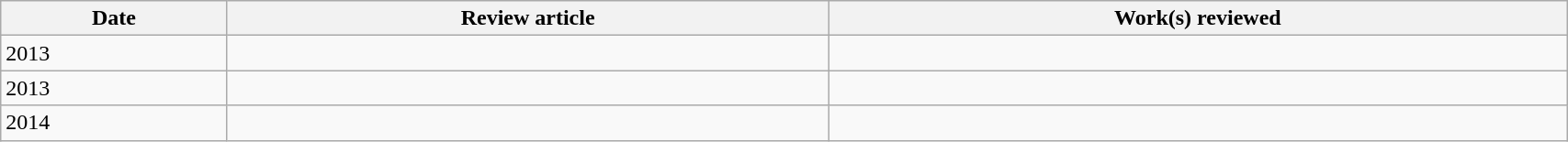<table class='wikitable sortable' width='90%'>
<tr>
<th>Date</th>
<th class='unsortable'>Review article</th>
<th class='unsortable'>Work(s) reviewed</th>
</tr>
<tr>
<td>2013</td>
<td></td>
<td></td>
</tr>
<tr>
<td>2013</td>
<td></td>
<td></td>
</tr>
<tr>
<td>2014</td>
<td></td>
<td></td>
</tr>
</table>
